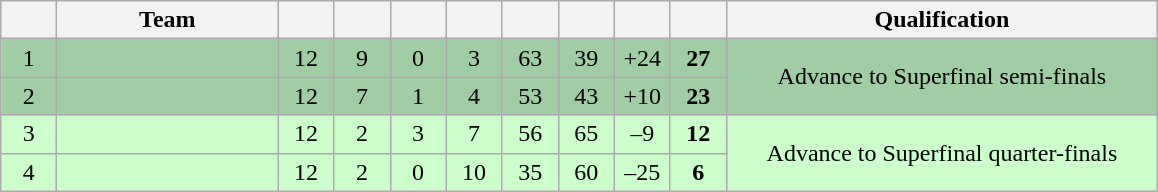<table class="wikitable" style="text-align: center; font-size: 100%;">
<tr>
<th width="30"></th>
<th width="140">Team</th>
<th width="30"></th>
<th width="30"></th>
<th width="30"></th>
<th width="30"></th>
<th width="30"></th>
<th width="30"></th>
<th width="30"></th>
<th width="30"></th>
<th width="280">Qualification</th>
</tr>
<tr style="background-color: #A0CDA4;">
<td>1</td>
<td align=left></td>
<td>12</td>
<td>9</td>
<td>0</td>
<td>3</td>
<td>63</td>
<td>39</td>
<td>+24</td>
<td><strong>27</strong></td>
<td rowspan="2">Advance to Superfinal semi-finals</td>
</tr>
<tr style="background-color: #A0CDA4;">
<td>2</td>
<td align=left></td>
<td>12</td>
<td>7</td>
<td>1</td>
<td>4</td>
<td>53</td>
<td>43</td>
<td>+10</td>
<td><strong>23</strong></td>
</tr>
<tr style="background-color: #ccffcc;">
<td>3</td>
<td align=left></td>
<td>12</td>
<td>2</td>
<td>3</td>
<td>7</td>
<td>56</td>
<td>65</td>
<td>–9</td>
<td><strong>12</strong></td>
<td rowspan="2">Advance to Superfinal quarter-finals</td>
</tr>
<tr style="background-color: #ccffcc;">
<td>4</td>
<td align=left></td>
<td>12</td>
<td>2</td>
<td>0</td>
<td>10</td>
<td>35</td>
<td>60</td>
<td>–25</td>
<td><strong>6</strong></td>
</tr>
</table>
